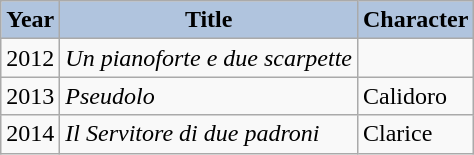<table class="wikitable">
<tr>
<th style="background:#B0C4DE;">Year</th>
<th style="background:#B0C4DE;">Title</th>
<th style="background:#B0C4DE;"><strong>Character</strong></th>
</tr>
<tr>
<td>2012</td>
<td><em>Un pianoforte e due scarpette</em></td>
<td></td>
</tr>
<tr>
<td>2013</td>
<td><em>Pseudolo</em></td>
<td>Calidoro</td>
</tr>
<tr>
<td>2014</td>
<td><em>Il Servitore di due padroni</em></td>
<td>Clarice</td>
</tr>
</table>
